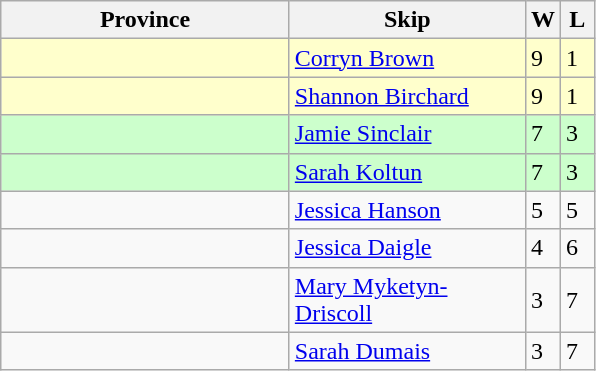<table class="wikitable">
<tr>
<th width=185>Province</th>
<th width=150>Skip</th>
<th width=15>W</th>
<th width=15>L</th>
</tr>
<tr style="background:#ffc;">
<td></td>
<td><a href='#'>Corryn Brown</a></td>
<td>9</td>
<td>1</td>
</tr>
<tr style="background:#ffc;">
<td></td>
<td><a href='#'>Shannon Birchard</a></td>
<td>9</td>
<td>1</td>
</tr>
<tr style="background:#cfc;">
<td></td>
<td><a href='#'>Jamie Sinclair</a></td>
<td>7</td>
<td>3</td>
</tr>
<tr style="background:#cfc;">
<td></td>
<td><a href='#'>Sarah Koltun</a></td>
<td>7</td>
<td>3</td>
</tr>
<tr>
<td></td>
<td><a href='#'>Jessica Hanson</a></td>
<td>5</td>
<td>5</td>
</tr>
<tr>
<td></td>
<td><a href='#'>Jessica Daigle</a></td>
<td>4</td>
<td>6</td>
</tr>
<tr>
<td></td>
<td><a href='#'>Mary Myketyn-Driscoll</a></td>
<td>3</td>
<td>7</td>
</tr>
<tr>
<td></td>
<td><a href='#'>Sarah Dumais</a></td>
<td>3</td>
<td>7</td>
</tr>
</table>
